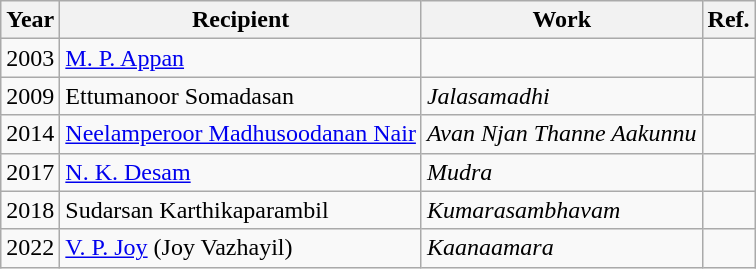<table class="wikitable">
<tr>
<th>Year</th>
<th>Recipient</th>
<th>Work</th>
<th>Ref.</th>
</tr>
<tr>
<td>2003</td>
<td><a href='#'>M. P. Appan</a></td>
<td></td>
<td></td>
</tr>
<tr>
<td>2009</td>
<td>Ettumanoor Somadasan</td>
<td><em>Jalasamadhi</em></td>
<td></td>
</tr>
<tr>
<td>2014</td>
<td><a href='#'>Neelamperoor Madhusoodanan Nair</a></td>
<td><em>Avan Njan Thanne Aakunnu</em></td>
<td></td>
</tr>
<tr>
<td>2017</td>
<td><a href='#'>N. K. Desam</a></td>
<td><em>Mudra</em></td>
<td></td>
</tr>
<tr>
<td>2018</td>
<td>Sudarsan Karthikaparambil</td>
<td><em>Kumarasambhavam</em></td>
<td></td>
</tr>
<tr>
<td>2022</td>
<td><a href='#'>V. P. Joy</a> (Joy Vazhayil)</td>
<td><em>Kaanaamara</em></td>
<td></td>
</tr>
</table>
